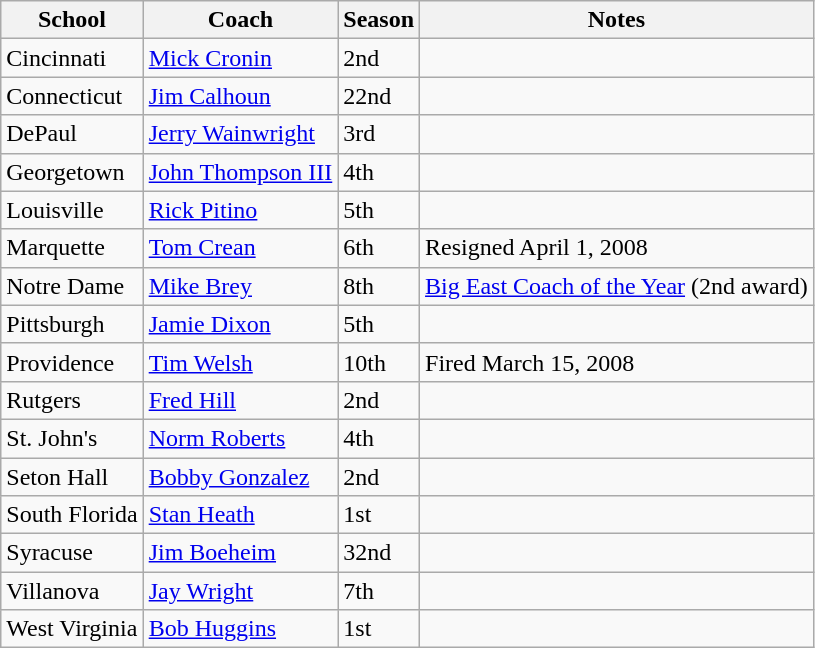<table class="wikitable">
<tr>
<th>School</th>
<th>Coach</th>
<th>Season</th>
<th>Notes</th>
</tr>
<tr>
<td>Cincinnati</td>
<td><a href='#'>Mick Cronin</a></td>
<td>2nd</td>
<td></td>
</tr>
<tr>
<td>Connecticut</td>
<td><a href='#'>Jim Calhoun</a></td>
<td>22nd</td>
<td></td>
</tr>
<tr>
<td>DePaul</td>
<td><a href='#'>Jerry Wainwright</a></td>
<td>3rd</td>
<td></td>
</tr>
<tr>
<td>Georgetown</td>
<td><a href='#'>John Thompson III</a></td>
<td>4th</td>
<td></td>
</tr>
<tr>
<td>Louisville</td>
<td><a href='#'>Rick Pitino</a></td>
<td>5th</td>
<td></td>
</tr>
<tr>
<td>Marquette</td>
<td><a href='#'>Tom Crean</a></td>
<td>6th</td>
<td>Resigned April 1, 2008</td>
</tr>
<tr>
<td>Notre Dame</td>
<td><a href='#'>Mike Brey</a></td>
<td>8th</td>
<td><a href='#'>Big East Coach of the Year</a> (2nd award)</td>
</tr>
<tr>
<td>Pittsburgh</td>
<td><a href='#'>Jamie Dixon</a></td>
<td>5th</td>
<td></td>
</tr>
<tr>
<td>Providence</td>
<td><a href='#'>Tim Welsh</a></td>
<td>10th</td>
<td>Fired March 15, 2008</td>
</tr>
<tr>
<td>Rutgers</td>
<td><a href='#'>Fred Hill</a></td>
<td>2nd</td>
<td></td>
</tr>
<tr>
<td>St. John's</td>
<td><a href='#'>Norm Roberts</a></td>
<td>4th</td>
<td></td>
</tr>
<tr>
<td>Seton Hall</td>
<td><a href='#'>Bobby Gonzalez</a></td>
<td>2nd</td>
<td></td>
</tr>
<tr>
<td>South Florida</td>
<td><a href='#'>Stan Heath</a></td>
<td>1st</td>
<td></td>
</tr>
<tr>
<td>Syracuse</td>
<td><a href='#'>Jim Boeheim</a></td>
<td>32nd</td>
<td></td>
</tr>
<tr>
<td>Villanova</td>
<td><a href='#'>Jay Wright</a></td>
<td>7th</td>
<td></td>
</tr>
<tr>
<td>West Virginia</td>
<td><a href='#'>Bob Huggins</a></td>
<td>1st</td>
<td></td>
</tr>
</table>
